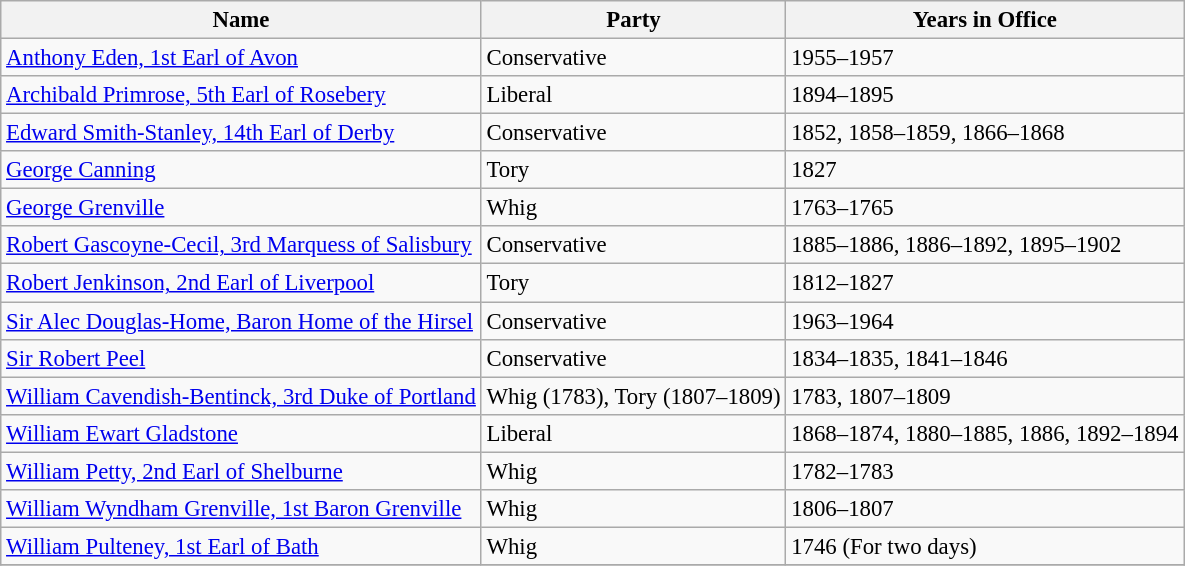<table class="wikitable sortable" style="font-size: 95%;">
<tr>
<th>Name</th>
<th>Party</th>
<th>Years in Office</th>
</tr>
<tr>
<td><a href='#'>Anthony Eden, 1st Earl of Avon</a></td>
<td>Conservative</td>
<td>1955–1957</td>
</tr>
<tr>
<td><a href='#'>Archibald Primrose, 5th Earl of Rosebery</a></td>
<td>Liberal</td>
<td>1894–1895</td>
</tr>
<tr>
<td><a href='#'>Edward Smith-Stanley, 14th Earl of Derby</a></td>
<td>Conservative</td>
<td>1852, 1858–1859, 1866–1868</td>
</tr>
<tr>
<td><a href='#'>George Canning</a></td>
<td>Tory</td>
<td>1827</td>
</tr>
<tr>
<td><a href='#'>George Grenville</a></td>
<td>Whig</td>
<td>1763–1765</td>
</tr>
<tr>
<td><a href='#'>Robert Gascoyne-Cecil, 3rd Marquess of Salisbury</a></td>
<td>Conservative</td>
<td>1885–1886, 1886–1892, 1895–1902</td>
</tr>
<tr>
<td><a href='#'>Robert Jenkinson, 2nd Earl of Liverpool</a></td>
<td>Tory</td>
<td>1812–1827</td>
</tr>
<tr>
<td><a href='#'>Sir Alec Douglas-Home, Baron Home of the Hirsel</a></td>
<td>Conservative</td>
<td>1963–1964</td>
</tr>
<tr>
<td><a href='#'>Sir Robert Peel</a></td>
<td>Conservative</td>
<td>1834–1835, 1841–1846</td>
</tr>
<tr>
<td><a href='#'>William Cavendish-Bentinck, 3rd Duke of Portland</a></td>
<td>Whig (1783), Tory (1807–1809)</td>
<td>1783, 1807–1809</td>
</tr>
<tr>
<td><a href='#'>William Ewart Gladstone</a></td>
<td>Liberal</td>
<td>1868–1874, 1880–1885, 1886, 1892–1894</td>
</tr>
<tr>
<td><a href='#'>William Petty, 2nd Earl of Shelburne</a></td>
<td>Whig</td>
<td>1782–1783</td>
</tr>
<tr>
<td><a href='#'>William Wyndham Grenville, 1st Baron Grenville</a></td>
<td>Whig</td>
<td>1806–1807</td>
</tr>
<tr>
<td><a href='#'>William Pulteney, 1st Earl of Bath</a></td>
<td>Whig</td>
<td>1746 (For two days)</td>
</tr>
<tr>
</tr>
</table>
